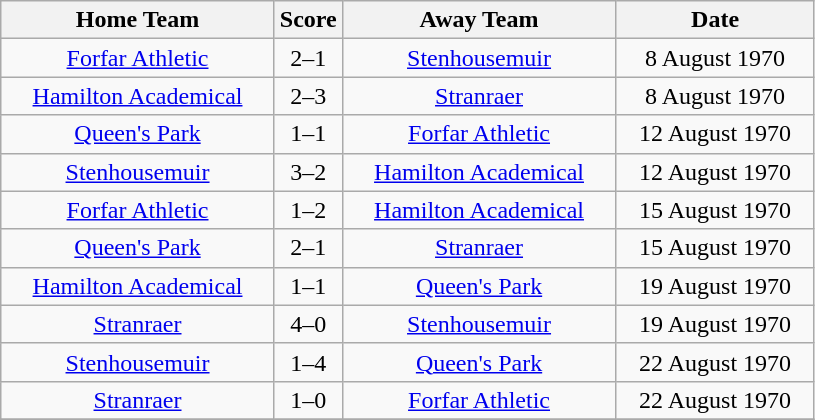<table class="wikitable" style="text-align:center;">
<tr>
<th width=175>Home Team</th>
<th width=20>Score</th>
<th width=175>Away Team</th>
<th width= 125>Date</th>
</tr>
<tr>
<td><a href='#'>Forfar Athletic</a></td>
<td>2–1</td>
<td><a href='#'>Stenhousemuir</a></td>
<td>8 August 1970</td>
</tr>
<tr>
<td><a href='#'>Hamilton Academical</a></td>
<td>2–3</td>
<td><a href='#'>Stranraer</a></td>
<td>8 August 1970</td>
</tr>
<tr>
<td><a href='#'>Queen's Park</a></td>
<td>1–1</td>
<td><a href='#'>Forfar Athletic</a></td>
<td>12 August 1970</td>
</tr>
<tr>
<td><a href='#'>Stenhousemuir</a></td>
<td>3–2</td>
<td><a href='#'>Hamilton Academical</a></td>
<td>12 August 1970</td>
</tr>
<tr>
<td><a href='#'>Forfar Athletic</a></td>
<td>1–2</td>
<td><a href='#'>Hamilton Academical</a></td>
<td>15 August 1970</td>
</tr>
<tr>
<td><a href='#'>Queen's Park</a></td>
<td>2–1</td>
<td><a href='#'>Stranraer</a></td>
<td>15 August 1970</td>
</tr>
<tr>
<td><a href='#'>Hamilton Academical</a></td>
<td>1–1</td>
<td><a href='#'>Queen's Park</a></td>
<td>19 August 1970</td>
</tr>
<tr>
<td><a href='#'>Stranraer</a></td>
<td>4–0</td>
<td><a href='#'>Stenhousemuir</a></td>
<td>19 August 1970</td>
</tr>
<tr>
<td><a href='#'>Stenhousemuir</a></td>
<td>1–4</td>
<td><a href='#'>Queen's Park</a></td>
<td>22 August 1970</td>
</tr>
<tr>
<td><a href='#'>Stranraer</a></td>
<td>1–0</td>
<td><a href='#'>Forfar Athletic</a></td>
<td>22 August 1970</td>
</tr>
<tr>
</tr>
</table>
